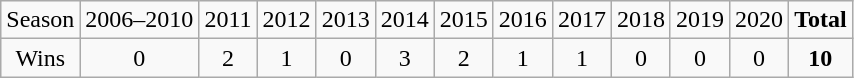<table class=wikitable>
<tr>
<td>Season</td>
<td>2006–2010</td>
<td>2011</td>
<td>2012</td>
<td>2013</td>
<td>2014</td>
<td>2015</td>
<td>2016</td>
<td>2017</td>
<td>2018</td>
<td>2019</td>
<td>2020</td>
<td><strong>Total</strong></td>
</tr>
<tr align=center>
<td>Wins</td>
<td>0</td>
<td>2</td>
<td>1</td>
<td>0</td>
<td>3</td>
<td>2</td>
<td>1</td>
<td>1</td>
<td>0</td>
<td>0</td>
<td>0</td>
<td><strong>10</strong></td>
</tr>
</table>
